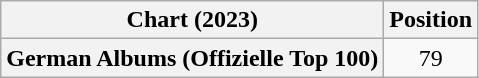<table class="wikitable plainrowheaders" style="text-align:center">
<tr>
<th scope="col">Chart (2023)</th>
<th scope="col">Position</th>
</tr>
<tr>
<th scope="row">German Albums (Offizielle Top 100)</th>
<td>79</td>
</tr>
</table>
